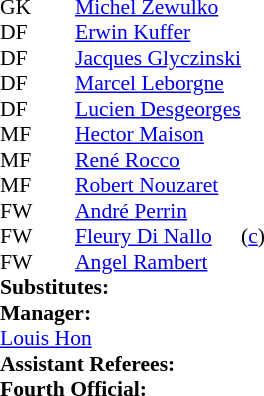<table style=font-size:90% cellspacing=0 cellpadding=0>
<tr>
<td colspan=4></td>
</tr>
<tr>
<th width=25></th>
<th width=25></th>
</tr>
<tr>
<td>GK</td>
<td><strong> </strong></td>
<td> <a href='#'>Michel Zewulko</a></td>
</tr>
<tr>
<td>DF</td>
<td><strong> </strong></td>
<td> <a href='#'>Erwin Kuffer</a></td>
</tr>
<tr>
<td>DF</td>
<td><strong> </strong></td>
<td> <a href='#'>Jacques Glyczinski</a></td>
</tr>
<tr>
<td>DF</td>
<td><strong> </strong></td>
<td> <a href='#'>Marcel Leborgne</a></td>
</tr>
<tr>
<td>DF</td>
<td><strong> </strong></td>
<td> <a href='#'>Lucien Desgeorges</a></td>
</tr>
<tr>
<td>MF</td>
<td><strong> </strong></td>
<td> <a href='#'>Hector Maison</a></td>
</tr>
<tr>
<td>MF</td>
<td><strong> </strong></td>
<td> <a href='#'>René Rocco</a></td>
</tr>
<tr>
<td>MF</td>
<td><strong> </strong></td>
<td> <a href='#'>Robert Nouzaret</a></td>
</tr>
<tr>
<td>FW</td>
<td><strong> </strong></td>
<td> <a href='#'>André Perrin</a></td>
</tr>
<tr>
<td>FW</td>
<td><strong> </strong></td>
<td> <a href='#'>Fleury Di Nallo</a></td>
<td>(<a href='#'>c</a>)</td>
</tr>
<tr>
<td>FW</td>
<td><strong> </strong></td>
<td> <a href='#'>Angel Rambert</a></td>
</tr>
<tr>
<td colspan=3><strong>Substitutes:</strong></td>
</tr>
<tr>
<td colspan=3><strong>Manager:</strong></td>
</tr>
<tr>
<td colspan=4> <a href='#'>Louis Hon</a><br><strong>Assistant Referees:</strong><br>
<strong>Fourth Official:</strong><br></td>
</tr>
</table>
